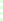<table style="font-size: 85%">
<tr>
<td style="background:#dfd;"></td>
</tr>
<tr>
<td style="background:#dfd;"></td>
</tr>
<tr>
<td style="background:#dfd;"></td>
</tr>
<tr>
<td style="background:#dfd;"></td>
</tr>
</table>
